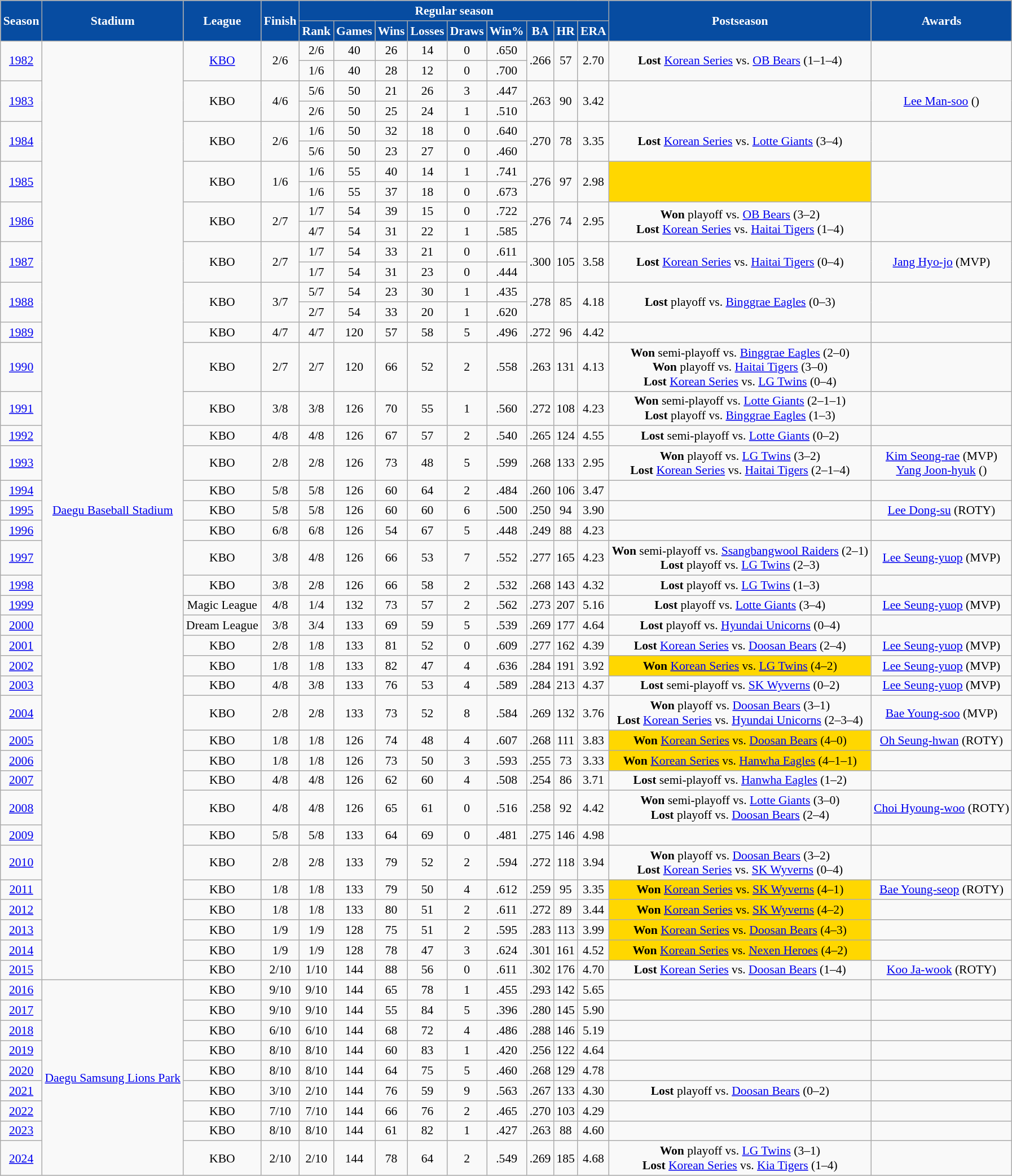<table class="wikitable" style="text-align:center; font-size:90%;">
<tr>
<th style="background:#074CA1;color:white;" rowspan="2">Season</th>
<th style="background:#074CA1;color:white;" rowspan="2">Stadium</th>
<th style="background:#074CA1;color:white;" rowspan="2">League</th>
<th style="background:#074CA1;color:white;" rowspan="2">Finish</th>
<th style="background:#074CA1;color:white;" colspan="9">Regular season</th>
<th style="background:#074CA1;color:white;" rowspan="2">Postseason</th>
<th style="background:#074CA1;color:white;" rowspan="2">Awards</th>
</tr>
<tr>
<th style="background:#074CA1;color:white;">Rank</th>
<th style="background:#074CA1;color:white;">Games</th>
<th style="background:#074CA1;color:white;">Wins</th>
<th style="background:#074CA1;color:white;">Losses</th>
<th style="background:#074CA1;color:white;">Draws</th>
<th style="background:#074CA1;color:white;">Win%</th>
<th style="background:#074CA1;color:white;">BA</th>
<th style="background:#074CA1;color:white;">HR</th>
<th style="background:#074CA1;color:white;">ERA</th>
</tr>
<tr>
<td rowspan="2"><a href='#'>1982</a></td>
<td rowspan="41"><a href='#'>Daegu Baseball Stadium</a></td>
<td rowspan="2"><a href='#'>KBO</a></td>
<td rowspan="2">2/6</td>
<td>2/6</td>
<td>40</td>
<td>26</td>
<td>14</td>
<td>0</td>
<td>.650</td>
<td rowspan="2">.266</td>
<td rowspan="2">57</td>
<td rowspan="2">2.70</td>
<td rowspan="2"><strong>Lost</strong> <a href='#'>Korean Series</a> vs. <a href='#'>OB Bears</a> (1–1–4)</td>
<td rowspan="2"></td>
</tr>
<tr>
<td>1/6</td>
<td>40</td>
<td>28</td>
<td>12</td>
<td>0</td>
<td>.700</td>
</tr>
<tr>
<td rowspan="2"><a href='#'>1983</a></td>
<td rowspan="2">KBO</td>
<td rowspan="2">4/6</td>
<td>5/6</td>
<td>50</td>
<td>21</td>
<td>26</td>
<td>3</td>
<td>.447</td>
<td rowspan="2">.263</td>
<td rowspan="2">90</td>
<td rowspan="2">3.42</td>
<td rowspan="2"></td>
<td rowspan="2"><a href='#'>Lee Man-soo</a> ()</td>
</tr>
<tr>
<td>2/6</td>
<td>50</td>
<td>25</td>
<td>24</td>
<td>1</td>
<td>.510</td>
</tr>
<tr>
<td rowspan="2"><a href='#'>1984</a></td>
<td rowspan="2">KBO</td>
<td rowspan="2">2/6</td>
<td>1/6</td>
<td>50</td>
<td>32</td>
<td>18</td>
<td>0</td>
<td>.640</td>
<td rowspan="2">.270</td>
<td rowspan="2">78</td>
<td rowspan="2">3.35</td>
<td rowspan="2"><strong>Lost</strong> <a href='#'>Korean Series</a> vs. <a href='#'>Lotte Giants</a> (3–4)</td>
<td rowspan="2"> </td>
</tr>
<tr>
<td>5/6</td>
<td>50</td>
<td>23</td>
<td>27</td>
<td>0</td>
<td>.460</td>
</tr>
<tr>
<td rowspan="2"><a href='#'>1985</a></td>
<td rowspan="2">KBO</td>
<td rowspan="2">1/6</td>
<td>1/6</td>
<td>55</td>
<td>40</td>
<td>14</td>
<td>1</td>
<td>.741</td>
<td rowspan="2">.276</td>
<td rowspan="2">97</td>
<td rowspan="2">2.98</td>
<td rowspan="2" bgcolor="gold"></td>
<td rowspan="2"> </td>
</tr>
<tr>
<td>1/6</td>
<td>55</td>
<td>37</td>
<td>18</td>
<td>0</td>
<td>.673</td>
</tr>
<tr>
<td rowspan="2"><a href='#'>1986</a></td>
<td rowspan="2">KBO</td>
<td rowspan="2">2/7</td>
<td>1/7</td>
<td>54</td>
<td>39</td>
<td>15</td>
<td>0</td>
<td>.722</td>
<td rowspan="2">.276</td>
<td rowspan="2">74</td>
<td rowspan="2">2.95</td>
<td rowspan="2"><strong>Won</strong> playoff vs. <a href='#'>OB Bears</a> (3–2) <br> <strong>Lost</strong> <a href='#'>Korean Series</a> vs. <a href='#'>Haitai Tigers</a> (1–4)</td>
<td rowspan="2"> </td>
</tr>
<tr>
<td>4/7</td>
<td>54</td>
<td>31</td>
<td>22</td>
<td>1</td>
<td>.585</td>
</tr>
<tr>
<td rowspan="2"><a href='#'>1987</a></td>
<td rowspan="2">KBO</td>
<td rowspan="2">2/7</td>
<td>1/7</td>
<td>54</td>
<td>33</td>
<td>21</td>
<td>0</td>
<td>.611</td>
<td rowspan="2">.300</td>
<td rowspan="2">105</td>
<td rowspan="2">3.58</td>
<td rowspan="2"><strong>Lost</strong> <a href='#'>Korean Series</a> vs. <a href='#'>Haitai Tigers</a> (0–4)</td>
<td rowspan="2"><a href='#'>Jang Hyo-jo</a> (MVP)</td>
</tr>
<tr>
<td>1/7</td>
<td>54</td>
<td>31</td>
<td>23</td>
<td>0</td>
<td>.444</td>
</tr>
<tr>
<td rowspan="2"><a href='#'>1988</a></td>
<td rowspan="2">KBO</td>
<td rowspan="2">3/7</td>
<td>5/7</td>
<td>54</td>
<td>23</td>
<td>30</td>
<td>1</td>
<td>.435</td>
<td rowspan="2">.278</td>
<td rowspan="2">85</td>
<td rowspan="2">4.18</td>
<td rowspan="2"><strong>Lost</strong> playoff vs. <a href='#'>Binggrae Eagles</a> (0–3)</td>
<td rowspan="2"> </td>
</tr>
<tr>
<td>2/7</td>
<td>54</td>
<td>33</td>
<td>20</td>
<td>1</td>
<td>.620</td>
</tr>
<tr>
<td><a href='#'>1989</a></td>
<td>KBO</td>
<td>4/7</td>
<td>4/7</td>
<td>120</td>
<td>57</td>
<td>58</td>
<td>5</td>
<td>.496</td>
<td>.272</td>
<td>96</td>
<td>4.42</td>
<td></td>
<td> </td>
</tr>
<tr>
<td><a href='#'>1990</a></td>
<td>KBO</td>
<td>2/7</td>
<td>2/7</td>
<td>120</td>
<td>66</td>
<td>52</td>
<td>2</td>
<td>.558</td>
<td>.263</td>
<td>131</td>
<td>4.13</td>
<td><strong>Won</strong> semi-playoff vs. <a href='#'>Binggrae Eagles</a> (2–0) <br> <strong>Won</strong> playoff vs. <a href='#'>Haitai Tigers</a> (3–0) <br> <strong>Lost</strong> <a href='#'>Korean Series</a> vs. <a href='#'>LG Twins</a> (0–4)</td>
<td> </td>
</tr>
<tr>
<td><a href='#'>1991</a></td>
<td>KBO</td>
<td>3/8</td>
<td>3/8</td>
<td>126</td>
<td>70</td>
<td>55</td>
<td>1</td>
<td>.560</td>
<td>.272</td>
<td>108</td>
<td>4.23</td>
<td><strong>Won</strong> semi-playoff vs. <a href='#'>Lotte Giants</a> (2–1–1) <br> <strong>Lost</strong> playoff vs. <a href='#'>Binggrae Eagles</a> (1–3)</td>
<td></td>
</tr>
<tr>
<td><a href='#'>1992</a></td>
<td>KBO</td>
<td>4/8</td>
<td>4/8</td>
<td>126</td>
<td>67</td>
<td>57</td>
<td>2</td>
<td>.540</td>
<td>.265</td>
<td>124</td>
<td>4.55</td>
<td><strong>Lost</strong> semi-playoff vs. <a href='#'>Lotte Giants</a> (0–2)</td>
<td></td>
</tr>
<tr>
<td><a href='#'>1993</a></td>
<td>KBO</td>
<td>2/8</td>
<td>2/8</td>
<td>126</td>
<td>73</td>
<td>48</td>
<td>5</td>
<td>.599</td>
<td>.268</td>
<td>133</td>
<td>2.95</td>
<td><strong>Won</strong> playoff vs. <a href='#'>LG Twins</a> (3–2) <br> <strong>Lost</strong> <a href='#'>Korean Series</a> vs. <a href='#'>Haitai Tigers</a> (2–1–4)</td>
<td><a href='#'>Kim Seong-rae</a> (MVP) <br><a href='#'>Yang Joon-hyuk</a> ()</td>
</tr>
<tr>
<td><a href='#'>1994</a></td>
<td>KBO</td>
<td>5/8</td>
<td>5/8</td>
<td>126</td>
<td>60</td>
<td>64</td>
<td>2</td>
<td>.484</td>
<td>.260</td>
<td>106</td>
<td>3.47</td>
<td></td>
<td> </td>
</tr>
<tr>
<td><a href='#'>1995</a></td>
<td>KBO</td>
<td>5/8</td>
<td>5/8</td>
<td>126</td>
<td>60</td>
<td>60</td>
<td>6</td>
<td>.500</td>
<td>.250</td>
<td>94</td>
<td>3.90</td>
<td></td>
<td><a href='#'>Lee Dong-su</a> (ROTY)</td>
</tr>
<tr>
<td><a href='#'>1996</a></td>
<td>KBO</td>
<td>6/8</td>
<td>6/8</td>
<td>126</td>
<td>54</td>
<td>67</td>
<td>5</td>
<td>.448</td>
<td>.249</td>
<td>88</td>
<td>4.23</td>
<td></td>
<td></td>
</tr>
<tr>
<td><a href='#'>1997</a></td>
<td>KBO</td>
<td>3/8</td>
<td>4/8</td>
<td>126</td>
<td>66</td>
<td>53</td>
<td>7</td>
<td>.552</td>
<td>.277</td>
<td>165</td>
<td>4.23</td>
<td><strong>Won</strong> semi-playoff vs. <a href='#'>Ssangbangwool Raiders</a> (2–1) <br> <strong>Lost</strong> playoff vs. <a href='#'>LG Twins</a> (2–3)</td>
<td><a href='#'>Lee Seung-yuop</a> (MVP)</td>
</tr>
<tr>
<td><a href='#'>1998</a></td>
<td>KBO</td>
<td>3/8</td>
<td>2/8</td>
<td>126</td>
<td>66</td>
<td>58</td>
<td>2</td>
<td>.532</td>
<td>.268</td>
<td>143</td>
<td>4.32</td>
<td><strong>Lost</strong> playoff vs. <a href='#'>LG Twins</a> (1–3)</td>
<td> </td>
</tr>
<tr>
<td><a href='#'>1999</a></td>
<td>Magic League</td>
<td>4/8</td>
<td>1/4</td>
<td>132</td>
<td>73</td>
<td>57</td>
<td>2</td>
<td>.562</td>
<td>.273</td>
<td>207</td>
<td>5.16</td>
<td><strong>Lost</strong> playoff vs. <a href='#'>Lotte Giants</a> (3–4)</td>
<td><a href='#'>Lee Seung-yuop</a> (MVP)</td>
</tr>
<tr>
<td><a href='#'>2000</a></td>
<td>Dream League</td>
<td>3/8</td>
<td>3/4</td>
<td>133</td>
<td>69</td>
<td>59</td>
<td>5</td>
<td>.539</td>
<td>.269</td>
<td>177</td>
<td>4.64</td>
<td><strong>Lost</strong> playoff vs. <a href='#'>Hyundai Unicorns</a> (0–4)</td>
<td> </td>
</tr>
<tr>
<td><a href='#'>2001</a></td>
<td>KBO</td>
<td>2/8</td>
<td>1/8</td>
<td>133</td>
<td>81</td>
<td>52</td>
<td>0</td>
<td>.609</td>
<td>.277</td>
<td>162</td>
<td>4.39</td>
<td><strong>Lost</strong> <a href='#'>Korean Series</a> vs. <a href='#'>Doosan Bears</a> (2–4)</td>
<td><a href='#'>Lee Seung-yuop</a> (MVP)</td>
</tr>
<tr>
<td><a href='#'>2002</a></td>
<td>KBO</td>
<td>1/8</td>
<td>1/8</td>
<td>133</td>
<td>82</td>
<td>47</td>
<td>4</td>
<td>.636</td>
<td>.284</td>
<td>191</td>
<td>3.92</td>
<td bgcolor="gold"><strong>Won</strong> <a href='#'>Korean Series</a> vs. <a href='#'>LG Twins</a> (4–2)</td>
<td><a href='#'>Lee Seung-yuop</a> (MVP)</td>
</tr>
<tr>
<td><a href='#'>2003</a></td>
<td>KBO</td>
<td>4/8</td>
<td>3/8</td>
<td>133</td>
<td>76</td>
<td>53</td>
<td>4</td>
<td>.589</td>
<td>.284</td>
<td>213</td>
<td>4.37</td>
<td><strong>Lost</strong> semi-playoff vs. <a href='#'>SK Wyverns</a> (0–2)</td>
<td><a href='#'>Lee Seung-yuop</a> (MVP)</td>
</tr>
<tr>
<td><a href='#'>2004</a></td>
<td>KBO</td>
<td>2/8</td>
<td>2/8</td>
<td>133</td>
<td>73</td>
<td>52</td>
<td>8</td>
<td>.584</td>
<td>.269</td>
<td>132</td>
<td>3.76</td>
<td><strong>Won</strong> playoff vs. <a href='#'>Doosan Bears</a> (3–1) <br> <strong>Lost</strong> <a href='#'>Korean Series</a> vs. <a href='#'>Hyundai Unicorns</a> (2–3–4)</td>
<td><a href='#'>Bae Young-soo</a> (MVP)</td>
</tr>
<tr>
<td><a href='#'>2005</a></td>
<td>KBO</td>
<td>1/8</td>
<td>1/8</td>
<td>126</td>
<td>74</td>
<td>48</td>
<td>4</td>
<td>.607</td>
<td>.268</td>
<td>111</td>
<td>3.83</td>
<td bgcolor="gold"><strong>Won</strong> <a href='#'>Korean Series</a> vs. <a href='#'>Doosan Bears</a> (4–0)</td>
<td><a href='#'>Oh Seung-hwan</a> (ROTY)</td>
</tr>
<tr>
<td><a href='#'>2006</a></td>
<td>KBO</td>
<td>1/8</td>
<td>1/8</td>
<td>126</td>
<td>73</td>
<td>50</td>
<td>3</td>
<td>.593</td>
<td>.255</td>
<td>73</td>
<td>3.33</td>
<td bgcolor="gold"><strong>Won</strong> <a href='#'>Korean Series</a> vs. <a href='#'>Hanwha Eagles</a> (4–1–1)</td>
<td></td>
</tr>
<tr>
<td><a href='#'>2007</a></td>
<td>KBO</td>
<td>4/8</td>
<td>4/8</td>
<td>126</td>
<td>62</td>
<td>60</td>
<td>4</td>
<td>.508</td>
<td>.254</td>
<td>86</td>
<td>3.71</td>
<td><strong>Lost</strong> semi-playoff vs. <a href='#'>Hanwha Eagles</a> (1–2)</td>
<td> </td>
</tr>
<tr>
<td><a href='#'>2008</a></td>
<td>KBO</td>
<td>4/8</td>
<td>4/8</td>
<td>126</td>
<td>65</td>
<td>61</td>
<td>0</td>
<td>.516</td>
<td>.258</td>
<td>92</td>
<td>4.42</td>
<td><strong>Won</strong> semi-playoff vs. <a href='#'>Lotte Giants</a> (3–0)<br><strong>Lost</strong> playoff vs. <a href='#'>Doosan Bears</a> (2–4)</td>
<td><a href='#'>Choi Hyoung-woo</a> (ROTY)</td>
</tr>
<tr>
<td><a href='#'>2009</a></td>
<td>KBO</td>
<td>5/8</td>
<td>5/8</td>
<td>133</td>
<td>64</td>
<td>69</td>
<td>0</td>
<td>.481</td>
<td>.275</td>
<td>146</td>
<td>4.98</td>
<td></td>
<td> </td>
</tr>
<tr>
<td><a href='#'>2010</a></td>
<td>KBO</td>
<td>2/8</td>
<td>2/8</td>
<td>133</td>
<td>79</td>
<td>52</td>
<td>2</td>
<td>.594</td>
<td>.272</td>
<td>118</td>
<td>3.94</td>
<td><strong>Won</strong> playoff vs. <a href='#'>Doosan Bears</a> (3–2) <br> <strong>Lost</strong> <a href='#'>Korean Series</a> vs. <a href='#'>SK Wyverns</a> (0–4)</td>
<td> </td>
</tr>
<tr>
<td><a href='#'>2011</a></td>
<td>KBO</td>
<td>1/8</td>
<td>1/8</td>
<td>133</td>
<td>79</td>
<td>50</td>
<td>4</td>
<td>.612</td>
<td>.259</td>
<td>95</td>
<td>3.35</td>
<td bgcolor="gold"><strong>Won</strong> <a href='#'>Korean Series</a> vs. <a href='#'>SK Wyverns</a> (4–1)</td>
<td><a href='#'>Bae Young-seop</a> (ROTY)</td>
</tr>
<tr>
<td><a href='#'>2012</a></td>
<td>KBO</td>
<td>1/8</td>
<td>1/8</td>
<td>133</td>
<td>80</td>
<td>51</td>
<td>2</td>
<td>.611</td>
<td>.272</td>
<td>89</td>
<td>3.44</td>
<td bgcolor="gold"><strong>Won</strong> <a href='#'>Korean Series</a> vs. <a href='#'>SK Wyverns</a> (4–2)</td>
<td> </td>
</tr>
<tr>
<td><a href='#'>2013</a></td>
<td>KBO</td>
<td>1/9</td>
<td>1/9</td>
<td>128</td>
<td>75</td>
<td>51</td>
<td>2</td>
<td>.595</td>
<td>.283</td>
<td>113</td>
<td>3.99</td>
<td bgcolor="gold"><strong>Won</strong> <a href='#'>Korean Series</a> vs. <a href='#'>Doosan Bears</a> (4–3)</td>
<td> </td>
</tr>
<tr>
<td><a href='#'>2014</a></td>
<td>KBO</td>
<td>1/9</td>
<td>1/9</td>
<td>128</td>
<td>78</td>
<td>47</td>
<td>3</td>
<td>.624</td>
<td>.301</td>
<td>161</td>
<td>4.52</td>
<td bgcolor="gold"><strong>Won</strong> <a href='#'>Korean Series</a> vs. <a href='#'>Nexen Heroes</a> (4–2)</td>
<td> </td>
</tr>
<tr>
<td><a href='#'>2015</a></td>
<td>KBO</td>
<td>2/10</td>
<td>1/10</td>
<td>144</td>
<td>88</td>
<td>56</td>
<td>0</td>
<td>.611</td>
<td>.302</td>
<td>176</td>
<td>4.70</td>
<td><strong>Lost</strong> <a href='#'>Korean Series</a> vs. <a href='#'>Doosan Bears</a> (1–4)</td>
<td><a href='#'>Koo Ja-wook</a> (ROTY)</td>
</tr>
<tr>
<td><a href='#'>2016</a></td>
<td rowspan="9"><a href='#'>Daegu Samsung Lions Park</a></td>
<td>KBO</td>
<td>9/10</td>
<td>9/10</td>
<td>144</td>
<td>65</td>
<td>78</td>
<td>1</td>
<td>.455</td>
<td>.293</td>
<td>142</td>
<td>5.65</td>
<td></td>
<td> </td>
</tr>
<tr>
<td><a href='#'>2017</a></td>
<td>KBO</td>
<td>9/10</td>
<td>9/10</td>
<td>144</td>
<td>55</td>
<td>84</td>
<td>5</td>
<td>.396</td>
<td>.280</td>
<td>145</td>
<td>5.90</td>
<td></td>
<td> </td>
</tr>
<tr>
<td><a href='#'>2018</a></td>
<td>KBO</td>
<td>6/10</td>
<td>6/10</td>
<td>144</td>
<td>68</td>
<td>72</td>
<td>4</td>
<td>.486</td>
<td>.288</td>
<td>146</td>
<td>5.19</td>
<td></td>
<td> </td>
</tr>
<tr>
<td><a href='#'>2019</a></td>
<td>KBO</td>
<td>8/10</td>
<td>8/10</td>
<td>144</td>
<td>60</td>
<td>83</td>
<td>1</td>
<td>.420</td>
<td>.256</td>
<td>122</td>
<td>4.64</td>
<td></td>
<td> </td>
</tr>
<tr>
<td><a href='#'>2020</a></td>
<td>KBO</td>
<td>8/10</td>
<td>8/10</td>
<td>144</td>
<td>64</td>
<td>75</td>
<td>5</td>
<td>.460</td>
<td>.268</td>
<td>129</td>
<td>4.78</td>
<td></td>
<td> </td>
</tr>
<tr>
<td><a href='#'>2021</a></td>
<td>KBO</td>
<td>3/10</td>
<td>2/10</td>
<td>144</td>
<td>76</td>
<td>59</td>
<td>9</td>
<td>.563</td>
<td>.267</td>
<td>133</td>
<td>4.30</td>
<td><strong>Lost</strong> playoff vs. <a href='#'>Doosan Bears</a> (0–2)</td>
<td> </td>
</tr>
<tr>
<td><a href='#'>2022</a></td>
<td>KBO</td>
<td>7/10</td>
<td>7/10</td>
<td>144</td>
<td>66</td>
<td>76</td>
<td>2</td>
<td>.465</td>
<td>.270</td>
<td>103</td>
<td>4.29</td>
<td></td>
<td> </td>
</tr>
<tr>
<td><a href='#'>2023</a></td>
<td>KBO</td>
<td>8/10</td>
<td>8/10</td>
<td>144</td>
<td>61</td>
<td>82</td>
<td>1</td>
<td>.427</td>
<td>.263</td>
<td>88</td>
<td>4.60</td>
<td></td>
<td> </td>
</tr>
<tr>
<td><a href='#'>2024</a></td>
<td>KBO</td>
<td>2/10</td>
<td>2/10</td>
<td>144</td>
<td>78</td>
<td>64</td>
<td>2</td>
<td>.549</td>
<td>.269</td>
<td>185</td>
<td>4.68</td>
<td><strong>Won</strong> playoff vs. <a href='#'>LG Twins</a> (3–1)<br><strong>Lost</strong> <a href='#'>Korean Series</a> vs. <a href='#'>Kia Tigers</a> (1–4)</td>
<td> </td>
</tr>
</table>
